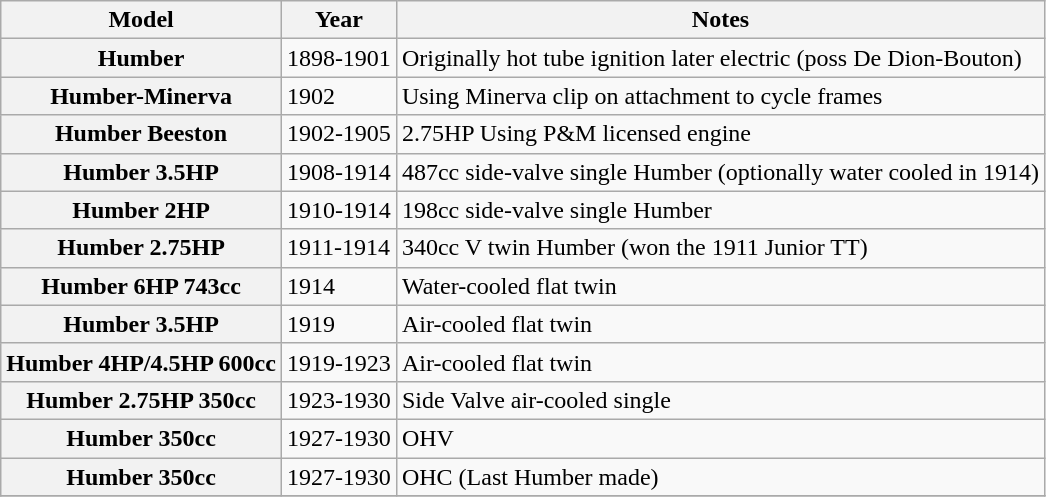<table class="wikitable">
<tr>
<th>Model</th>
<th>Year</th>
<th>Notes</th>
</tr>
<tr>
<th>Humber</th>
<td>1898-1901</td>
<td>Originally hot tube ignition later electric (poss De Dion-Bouton)</td>
</tr>
<tr>
<th>Humber-Minerva</th>
<td>1902</td>
<td>Using Minerva clip on attachment to cycle frames</td>
</tr>
<tr>
<th>Humber Beeston</th>
<td>1902-1905</td>
<td>2.75HP Using P&M licensed engine</td>
</tr>
<tr>
<th scope= "row">Humber 3.5HP</th>
<td>1908-1914</td>
<td>487cc side-valve single Humber (optionally water cooled in 1914)</td>
</tr>
<tr>
<th scope= "row">Humber 2HP</th>
<td>1910-1914</td>
<td>198cc side-valve single Humber</td>
</tr>
<tr>
<th scope= "row">Humber 2.75HP</th>
<td>1911-1914</td>
<td>340cc V twin Humber (won the 1911 Junior TT)</td>
</tr>
<tr>
<th scope= "row">Humber 6HP 743cc</th>
<td>1914</td>
<td>Water-cooled flat twin</td>
</tr>
<tr>
<th scope= "row">Humber 3.5HP</th>
<td>1919</td>
<td>Air-cooled flat twin</td>
</tr>
<tr>
<th scope= "row">Humber 4HP/4.5HP 600cc</th>
<td>1919-1923</td>
<td>Air-cooled flat twin</td>
</tr>
<tr>
<th scope= "row">Humber 2.75HP 350cc</th>
<td>1923-1930</td>
<td>Side Valve air-cooled single</td>
</tr>
<tr>
<th scope= "row">Humber 350cc</th>
<td>1927-1930</td>
<td>OHV</td>
</tr>
<tr>
<th scope= "row">Humber 350cc</th>
<td>1927-1930</td>
<td>OHC (Last Humber made)</td>
</tr>
<tr>
</tr>
</table>
